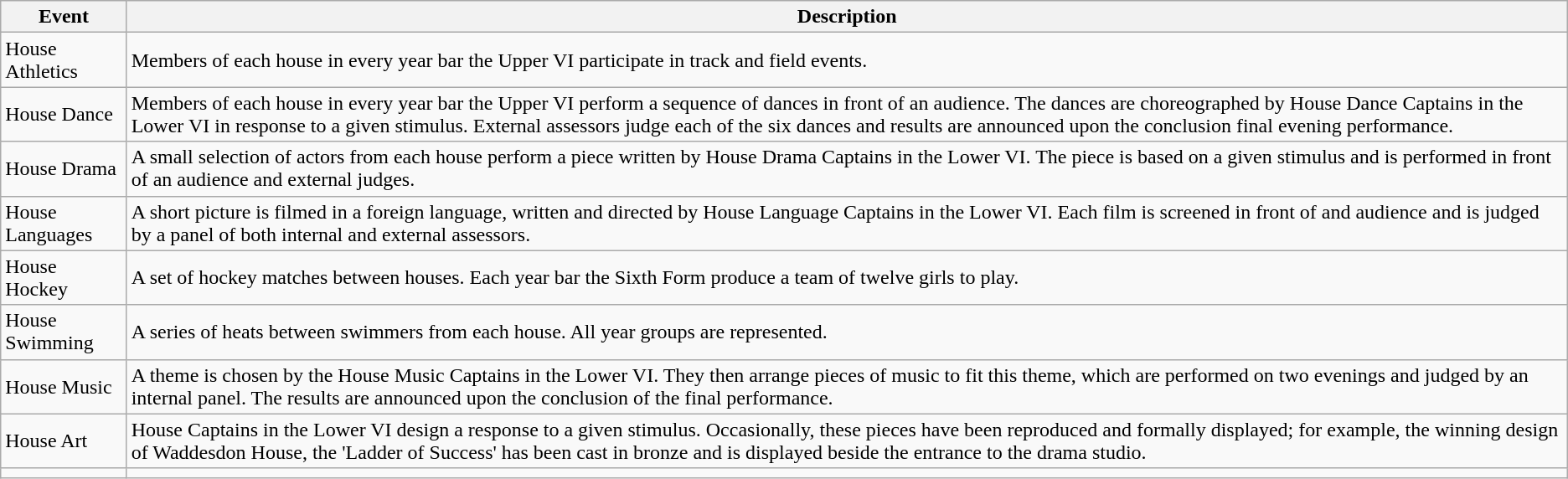<table class="wikitable">
<tr>
<th>Event</th>
<th>Description</th>
</tr>
<tr>
<td>House Athletics</td>
<td>Members of each house in every year bar the Upper VI participate in track and field events.</td>
</tr>
<tr>
<td>House Dance</td>
<td>Members of each house in every year bar the Upper VI perform a sequence of dances in front of an audience. The dances are choreographed by House Dance Captains in the Lower VI in response to a given stimulus. External assessors judge each of the six dances and results are announced upon the conclusion final evening performance.</td>
</tr>
<tr>
<td>House Drama</td>
<td>A small selection of actors from each house perform a piece written by House Drama Captains in the Lower VI. The piece is based on a given stimulus and is performed in front of an audience and external judges.</td>
</tr>
<tr>
<td>House Languages</td>
<td>A short picture is filmed in a foreign language, written and directed by House Language Captains in the Lower VI. Each film is screened in front of and audience and is judged by a panel of both internal and external assessors.</td>
</tr>
<tr>
<td>House Hockey</td>
<td>A set of hockey matches between houses. Each year bar the Sixth Form produce a team of twelve girls to play.</td>
</tr>
<tr>
<td>House Swimming</td>
<td>A series of heats between swimmers from each house. All year groups are represented.</td>
</tr>
<tr>
<td>House Music</td>
<td>A theme is chosen by the House Music Captains in the Lower VI. They then arrange pieces of music to fit this theme, which are performed on two evenings and judged by an internal panel. The results are announced upon the conclusion of the final performance.</td>
</tr>
<tr>
<td>House Art</td>
<td>House Captains in the Lower VI design a response to a given stimulus. Occasionally, these pieces have been reproduced and formally displayed; for example, the winning design of Waddesdon House, the 'Ladder of Success' has been cast in bronze and is displayed beside the entrance to the drama studio.</td>
</tr>
<tr>
<td></td>
</tr>
</table>
